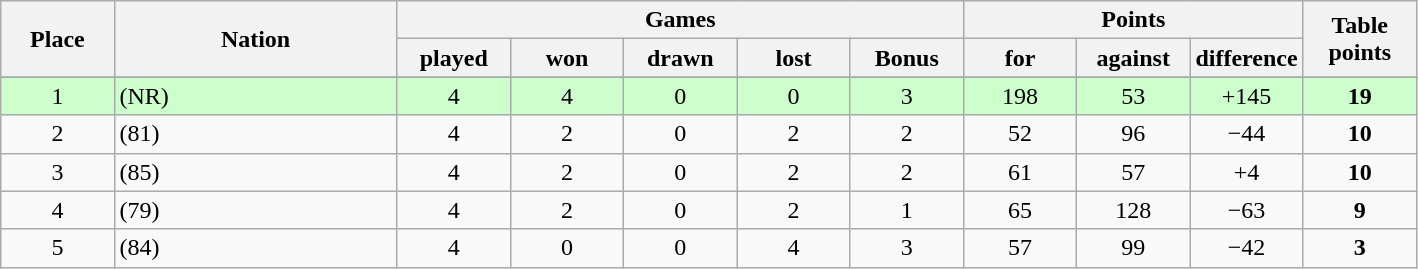<table class="wikitable">
<tr>
<th rowspan=2 width="8%">Place</th>
<th rowspan=2 width="20%">Nation</th>
<th colspan=5 width="40%">Games</th>
<th colspan=3 width="24%">Points</th>
<th rowspan=2 width="10%">Table<br>points</th>
</tr>
<tr>
<th width="8%">played</th>
<th width="8%">won</th>
<th width="8%">drawn</th>
<th width="8%">lost</th>
<th width="8%">Bonus</th>
<th width="8%">for</th>
<th width="8%">against</th>
<th width="8%">difference</th>
</tr>
<tr>
</tr>
<tr align=center bgcolor="#ccffcc">
<td>1</td>
<td align=left> (NR)</td>
<td>4</td>
<td>4</td>
<td>0</td>
<td>0</td>
<td>3</td>
<td>198</td>
<td>53</td>
<td>+145</td>
<td><strong>19</strong></td>
</tr>
<tr align=center>
<td>2</td>
<td align=left> (81)</td>
<td>4</td>
<td>2</td>
<td>0</td>
<td>2</td>
<td>2</td>
<td>52</td>
<td>96</td>
<td>−44</td>
<td><strong>10</strong></td>
</tr>
<tr align=center>
<td>3</td>
<td align=left> (85)</td>
<td>4</td>
<td>2</td>
<td>0</td>
<td>2</td>
<td>2</td>
<td>61</td>
<td>57</td>
<td>+4</td>
<td><strong>10</strong></td>
</tr>
<tr align=center>
<td>4</td>
<td align=left> (79)</td>
<td>4</td>
<td>2</td>
<td>0</td>
<td>2</td>
<td>1</td>
<td>65</td>
<td>128</td>
<td>−63</td>
<td><strong>9</strong></td>
</tr>
<tr align=center>
<td>5</td>
<td align=left> (84)</td>
<td>4</td>
<td>0</td>
<td>0</td>
<td>4</td>
<td>3</td>
<td>57</td>
<td>99</td>
<td>−42</td>
<td><strong>3</strong></td>
</tr>
</table>
